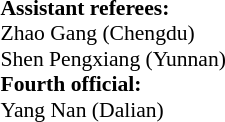<table style="width:100%; font-size:90%;">
<tr>
<td><br><strong>Assistant referees:</strong>
<br>Zhao Gang (Chengdu)
<br>Shen Pengxiang (Yunnan)
<br><strong>Fourth official:</strong>
<br>Yang Nan (Dalian)</td>
</tr>
</table>
